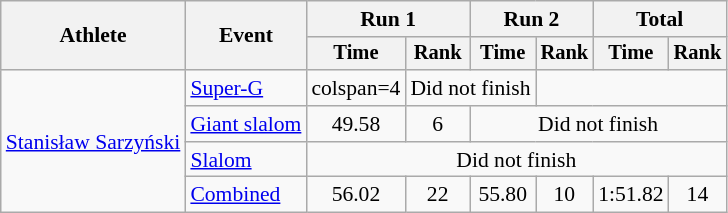<table class="wikitable" style="font-size:90%">
<tr>
<th rowspan=2>Athlete</th>
<th rowspan=2>Event</th>
<th colspan=2>Run 1</th>
<th colspan=2>Run 2</th>
<th colspan=2>Total</th>
</tr>
<tr style="font-size:95%">
<th>Time</th>
<th>Rank</th>
<th>Time</th>
<th>Rank</th>
<th>Time</th>
<th>Rank</th>
</tr>
<tr align=center>
<td align="left" rowspan="4"><a href='#'>Stanisław Sarzyński</a></td>
<td align="left"><a href='#'>Super-G</a></td>
<td>colspan=4</td>
<td colspan=2>Did not finish</td>
</tr>
<tr align=center>
<td align="left"><a href='#'>Giant slalom</a></td>
<td>49.58</td>
<td>6</td>
<td colspan=4>Did not finish</td>
</tr>
<tr align=center>
<td align="left"><a href='#'>Slalom</a></td>
<td colspan=6>Did not finish</td>
</tr>
<tr align=center>
<td align="left"><a href='#'>Combined</a></td>
<td>56.02</td>
<td>22</td>
<td>55.80</td>
<td>10</td>
<td>1:51.82</td>
<td>14</td>
</tr>
</table>
